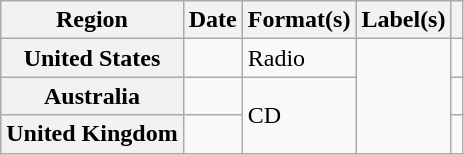<table class="wikitable plainrowheaders">
<tr>
<th scope="col">Region</th>
<th scope="col">Date</th>
<th scope="col">Format(s)</th>
<th scope="col">Label(s)</th>
<th scope="col"></th>
</tr>
<tr>
<th scope="row">United States</th>
<td></td>
<td>Radio</td>
<td rowspan="3"></td>
<td></td>
</tr>
<tr>
<th scope="row">Australia</th>
<td></td>
<td rowspan="2">CD</td>
<td></td>
</tr>
<tr>
<th scope="row">United Kingdom</th>
<td></td>
<td></td>
</tr>
</table>
